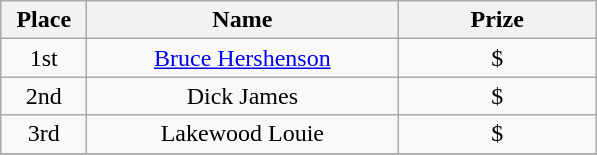<table class="wikitable">
<tr>
<th width="50">Place</th>
<th width="200">Name</th>
<th width="125">Prize</th>
</tr>
<tr>
<td align = "center">1st</td>
<td align = "center"><a href='#'>Bruce Hershenson</a></td>
<td align = "center">$</td>
</tr>
<tr>
<td align = "center">2nd</td>
<td align = "center">Dick James</td>
<td align = "center">$</td>
</tr>
<tr>
<td align = "center">3rd</td>
<td align = "center">Lakewood Louie</td>
<td align = "center">$</td>
</tr>
<tr>
</tr>
</table>
